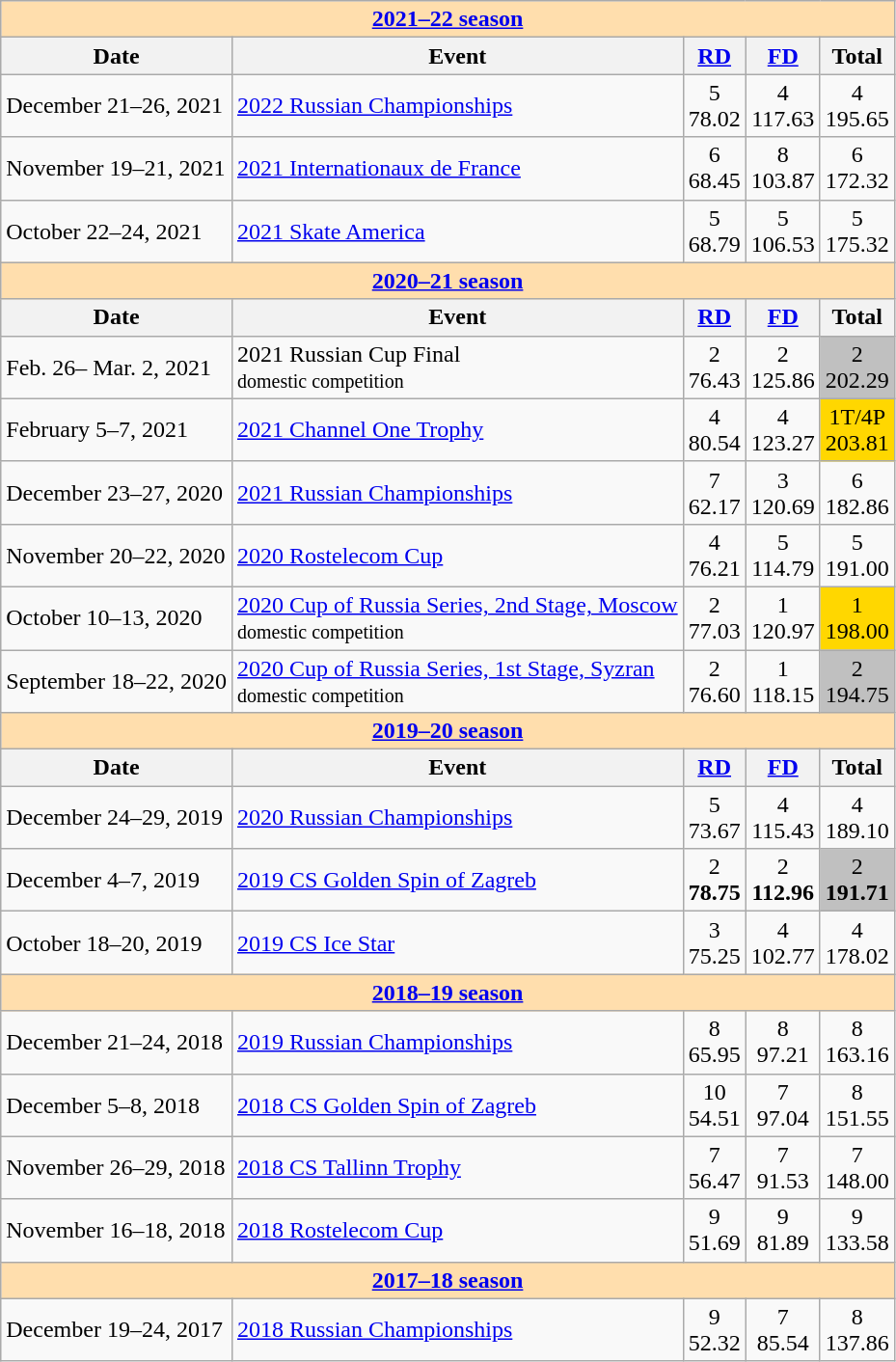<table class="wikitable">
<tr>
<td style="background-color: #ffdead; " colspan=5 align=center><a href='#'><strong>2021–22 season</strong></a></td>
</tr>
<tr>
<th>Date</th>
<th>Event</th>
<th><a href='#'>RD</a></th>
<th><a href='#'>FD</a></th>
<th>Total</th>
</tr>
<tr>
<td>December 21–26, 2021</td>
<td><a href='#'>2022 Russian Championships</a></td>
<td align=center>5 <br> 78.02</td>
<td align=center>4 <br> 117.63</td>
<td align=center>4 <br> 195.65</td>
</tr>
<tr>
<td>November 19–21, 2021</td>
<td><a href='#'>2021 Internationaux de France</a></td>
<td align=center>6 <br> 68.45</td>
<td align=center>8 <br> 103.87</td>
<td align=center>6 <br> 172.32</td>
</tr>
<tr>
<td>October 22–24, 2021</td>
<td><a href='#'>2021 Skate America</a></td>
<td align=center>5 <br> 68.79</td>
<td align=center>5 <br> 106.53</td>
<td align=center>5 <br> 175.32</td>
</tr>
<tr>
<td style="background-color: #ffdead;" colspan=5 align=center><a href='#'><strong>2020–21 season</strong></a></td>
</tr>
<tr>
<th>Date</th>
<th>Event</th>
<th><a href='#'>RD</a></th>
<th><a href='#'>FD</a></th>
<th>Total</th>
</tr>
<tr>
<td>Feb. 26– Mar. 2, 2021</td>
<td>2021 Russian Cup Final <br> <small>domestic competition</small></td>
<td align=center>2 <br> 76.43</td>
<td align=center>2 <br> 125.86</td>
<td align=center bgcolor=silver>2 <br> 202.29</td>
</tr>
<tr>
<td>February 5–7, 2021</td>
<td><a href='#'>2021 Channel One Trophy</a></td>
<td align=center>4 <br> 80.54</td>
<td align=center>4 <br> 123.27</td>
<td align=center bgcolor=gold>1T/4P <br> 203.81</td>
</tr>
<tr>
<td>December 23–27, 2020</td>
<td><a href='#'>2021 Russian Championships</a></td>
<td align=center>7 <br> 62.17</td>
<td align=center>3<br>120.69</td>
<td align=center>6<br>182.86</td>
</tr>
<tr>
<td>November 20–22, 2020</td>
<td><a href='#'>2020 Rostelecom Cup</a></td>
<td align=center>4 <br> 76.21</td>
<td align=center>5 <br> 114.79</td>
<td align=center>5 <br> 191.00</td>
</tr>
<tr>
<td>October 10–13, 2020</td>
<td><a href='#'>2020 Cup of Russia Series, 2nd Stage, Moscow</a> <br> <small>domestic competition</small></td>
<td align=center>2 <br> 77.03</td>
<td align=center>1 <br> 120.97</td>
<td align=center bgcolor=gold>1 <br> 198.00</td>
</tr>
<tr>
<td>September 18–22, 2020</td>
<td><a href='#'>2020 Cup of Russia Series, 1st Stage, Syzran</a> <br> <small>domestic competition</small></td>
<td align=center>2 <br> 76.60</td>
<td align=center>1 <br> 118.15</td>
<td align=center bgcolor=silver>2 <br> 194.75</td>
</tr>
<tr>
<th style="background-color: #ffdead; " colspan=5 align=center><a href='#'>2019–20 season</a></th>
</tr>
<tr>
<th>Date</th>
<th>Event</th>
<th><a href='#'>RD</a></th>
<th><a href='#'>FD</a></th>
<th>Total</th>
</tr>
<tr>
<td>December 24–29, 2019</td>
<td><a href='#'>2020 Russian Championships</a></td>
<td align=center>5 <br> 73.67</td>
<td align=center>4 <br> 115.43</td>
<td align=center>4 <br> 189.10</td>
</tr>
<tr>
<td>December 4–7, 2019</td>
<td><a href='#'>2019 CS Golden Spin of Zagreb</a></td>
<td align=center>2 <br> <strong>78.75</strong></td>
<td align=center>2 <br> <strong>112.96</strong></td>
<td align=center bgcolor=silver>2 <br> <strong>191.71</strong></td>
</tr>
<tr>
<td>October 18–20, 2019</td>
<td><a href='#'>2019 CS Ice Star</a></td>
<td align=center>3 <br> 75.25</td>
<td align=center>4 <br> 102.77</td>
<td align=center>4 <br> 178.02</td>
</tr>
<tr>
<th style="background-color: #ffdead; " colspan=5 align=center><a href='#'>2018–19 season</a></th>
</tr>
<tr>
<td>December 21–24, 2018</td>
<td><a href='#'>2019 Russian Championships</a></td>
<td align=center>8 <br> 65.95</td>
<td align=center>8 <br> 97.21</td>
<td align=center>8 <br> 163.16</td>
</tr>
<tr>
<td>December 5–8, 2018</td>
<td><a href='#'>2018 CS Golden Spin of Zagreb</a></td>
<td align=center>10 <br> 54.51</td>
<td align=center>7 <br> 97.04</td>
<td align=center>8 <br> 151.55</td>
</tr>
<tr>
<td>November 26–29, 2018</td>
<td><a href='#'>2018 CS Tallinn Trophy</a></td>
<td align=center>7 <br> 56.47</td>
<td align=center>7 <br> 91.53</td>
<td align=center>7 <br> 148.00</td>
</tr>
<tr>
<td>November 16–18, 2018</td>
<td><a href='#'>2018 Rostelecom Cup</a></td>
<td align=center>9 <br> 51.69</td>
<td align=center>9 <br> 81.89</td>
<td align=center>9 <br> 133.58</td>
</tr>
<tr>
<th style="background-color: #ffdead; " colspan=5 align=center><a href='#'>2017–18 season</a></th>
</tr>
<tr>
<td>December 19–24, 2017</td>
<td><a href='#'>2018 Russian Championships</a></td>
<td align=center>9 <br> 52.32</td>
<td align=center>7 <br> 85.54</td>
<td align=center>8 <br> 137.86</td>
</tr>
</table>
